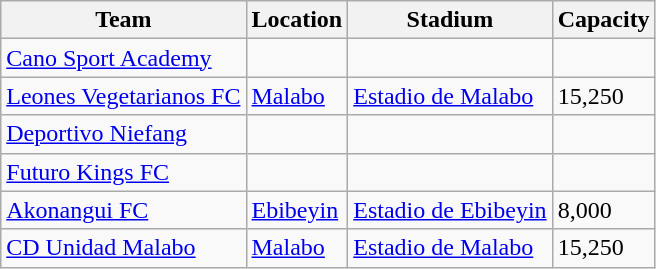<table class="wikitable sortable">
<tr>
<th>Team</th>
<th>Location</th>
<th>Stadium</th>
<th>Capacity</th>
</tr>
<tr>
<td><a href='#'>Cano Sport Academy</a></td>
<td></td>
<td></td>
<td></td>
</tr>
<tr>
<td><a href='#'>Leones Vegetarianos FC</a></td>
<td><a href='#'>Malabo</a></td>
<td><a href='#'>Estadio de Malabo</a></td>
<td>15,250</td>
</tr>
<tr>
<td><a href='#'>Deportivo Niefang</a></td>
<td></td>
<td></td>
<td></td>
</tr>
<tr>
<td><a href='#'>Futuro Kings FC</a></td>
<td></td>
<td></td>
<td></td>
</tr>
<tr>
<td><a href='#'>Akonangui FC</a></td>
<td><a href='#'>Ebibeyin</a></td>
<td><a href='#'>Estadio de Ebibeyin</a></td>
<td>8,000</td>
</tr>
<tr>
<td><a href='#'>CD Unidad Malabo</a></td>
<td><a href='#'>Malabo</a></td>
<td><a href='#'>Estadio de Malabo</a></td>
<td>15,250</td>
</tr>
</table>
